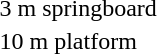<table>
<tr>
<td>3 m springboard<br></td>
<td></td>
<td></td>
<td></td>
</tr>
<tr>
<td>10 m platform<br></td>
<td></td>
<td></td>
<td></td>
</tr>
</table>
